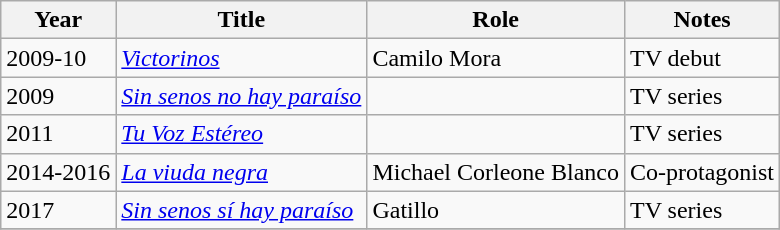<table class="wikitable sortable">
<tr>
<th>Year</th>
<th>Title</th>
<th>Role</th>
<th>Notes</th>
</tr>
<tr>
<td>2009-10</td>
<td><em><a href='#'>Victorinos</a></em></td>
<td>Camilo Mora</td>
<td>TV debut</td>
</tr>
<tr>
<td>2009</td>
<td><em><a href='#'>Sin senos no hay paraíso</a></em></td>
<td></td>
<td>TV series</td>
</tr>
<tr>
<td>2011</td>
<td><em><a href='#'>Tu Voz Estéreo</a></em></td>
<td></td>
<td>TV series</td>
</tr>
<tr>
<td>2014-2016</td>
<td><em><a href='#'>La viuda negra</a></em></td>
<td>Michael Corleone Blanco</td>
<td>Co-protagonist</td>
</tr>
<tr>
<td>2017</td>
<td><em><a href='#'>Sin senos sí hay paraíso</a></em></td>
<td>Gatillo</td>
<td>TV series</td>
</tr>
<tr>
</tr>
</table>
